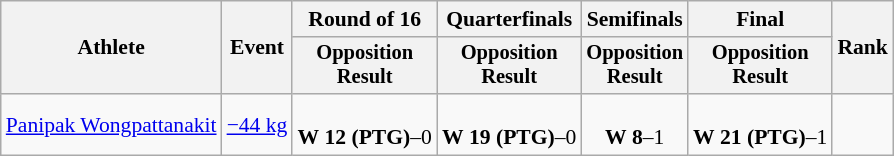<table class="wikitable" style="font-size:90%;">
<tr>
<th rowspan=2>Athlete</th>
<th rowspan=2>Event</th>
<th>Round of 16</th>
<th>Quarterfinals</th>
<th>Semifinals</th>
<th>Final</th>
<th rowspan=2>Rank</th>
</tr>
<tr style="font-size:95%">
<th>Opposition<br>Result</th>
<th>Opposition<br>Result</th>
<th>Opposition<br>Result</th>
<th>Opposition<br>Result</th>
</tr>
<tr align=center>
<td align=left><a href='#'>Panipak Wongpattanakit</a></td>
<td align=left><a href='#'>−44 kg</a></td>
<td align=center><br><strong>W</strong> <strong>12 (PTG)</strong>–0</td>
<td align=center><br><strong>W</strong> <strong>19 (PTG)</strong>–0</td>
<td align=center><br><strong>W</strong> <strong>8</strong>–1</td>
<td align=center><br><strong>W</strong> <strong>21 (PTG)</strong>–1</td>
<td></td>
</tr>
</table>
